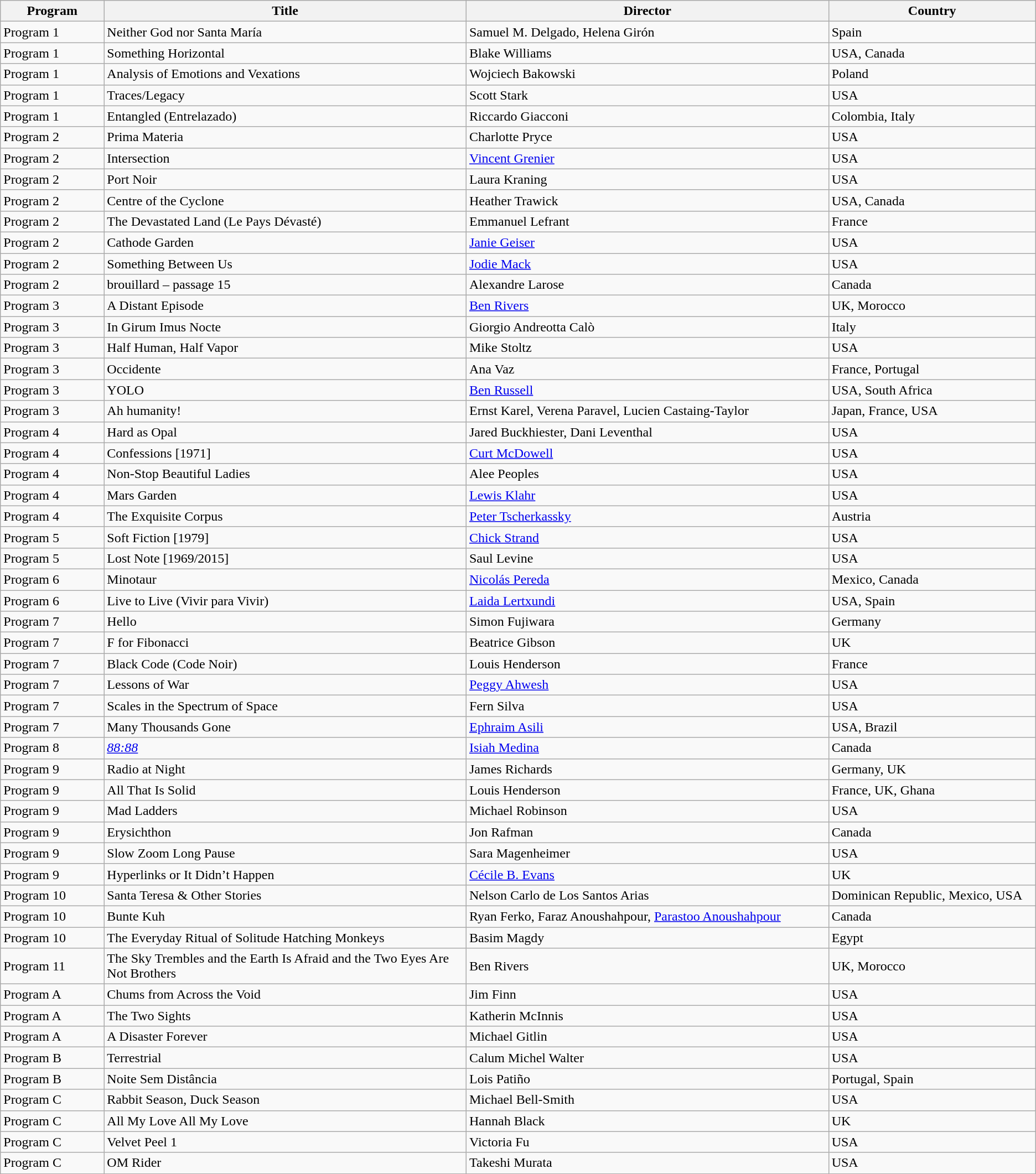<table class="wikitable">
<tr>
<th style="width: 10%;">Program</th>
<th style="width: 35%;">Title</th>
<th style="width: 35%;">Director</th>
<th style="width: 20%;">Country</th>
</tr>
<tr>
<td>Program 1</td>
<td>Neither God nor Santa María</td>
<td>Samuel M. Delgado, Helena Girón</td>
<td>Spain</td>
</tr>
<tr>
<td>Program 1</td>
<td>Something Horizontal</td>
<td>Blake Williams</td>
<td>USA, Canada</td>
</tr>
<tr>
<td>Program 1</td>
<td>Analysis of Emotions and Vexations</td>
<td>Wojciech Bakowski</td>
<td>Poland</td>
</tr>
<tr>
<td>Program 1</td>
<td>Traces/Legacy</td>
<td>Scott Stark</td>
<td>USA</td>
</tr>
<tr>
<td>Program 1</td>
<td>Entangled (Entrelazado)</td>
<td>Riccardo Giacconi</td>
<td>Colombia, Italy</td>
</tr>
<tr>
<td>Program 2</td>
<td>Prima Materia</td>
<td>Charlotte Pryce</td>
<td>USA</td>
</tr>
<tr>
<td>Program 2</td>
<td>Intersection</td>
<td><a href='#'>Vincent Grenier</a></td>
<td>USA</td>
</tr>
<tr>
<td>Program 2</td>
<td>Port Noir</td>
<td>Laura Kraning</td>
<td>USA</td>
</tr>
<tr>
<td>Program 2</td>
<td>Centre of the Cyclone</td>
<td>Heather Trawick</td>
<td>USA, Canada</td>
</tr>
<tr>
<td>Program 2</td>
<td>The Devastated Land (Le Pays Dévasté)</td>
<td>Emmanuel Lefrant</td>
<td>France</td>
</tr>
<tr>
<td>Program 2</td>
<td>Cathode Garden</td>
<td><a href='#'>Janie Geiser</a></td>
<td>USA</td>
</tr>
<tr>
<td>Program 2</td>
<td>Something Between Us</td>
<td><a href='#'>Jodie Mack</a></td>
<td>USA</td>
</tr>
<tr>
<td>Program 2</td>
<td>brouillard – passage 15</td>
<td>Alexandre Larose</td>
<td>Canada</td>
</tr>
<tr>
<td>Program 3</td>
<td>A Distant Episode</td>
<td><a href='#'>Ben Rivers</a></td>
<td>UK, Morocco</td>
</tr>
<tr>
<td>Program 3</td>
<td>In Girum Imus Nocte</td>
<td>Giorgio Andreotta Calò</td>
<td>Italy</td>
</tr>
<tr>
<td>Program 3</td>
<td>Half Human, Half Vapor</td>
<td>Mike Stoltz</td>
<td>USA</td>
</tr>
<tr>
<td>Program 3</td>
<td>Occidente</td>
<td>Ana Vaz</td>
<td>France, Portugal</td>
</tr>
<tr>
<td>Program 3</td>
<td>YOLO</td>
<td><a href='#'>Ben Russell</a></td>
<td>USA, South Africa</td>
</tr>
<tr>
<td>Program 3</td>
<td>Ah humanity!</td>
<td>Ernst Karel, Verena Paravel, Lucien Castaing-Taylor</td>
<td>Japan, France, USA</td>
</tr>
<tr>
<td>Program 4</td>
<td>Hard as Opal</td>
<td>Jared Buckhiester, Dani Leventhal</td>
<td>USA</td>
</tr>
<tr>
<td>Program 4</td>
<td>Confessions [1971]</td>
<td><a href='#'>Curt McDowell</a></td>
<td>USA</td>
</tr>
<tr>
<td>Program 4</td>
<td>Non-Stop Beautiful Ladies</td>
<td>Alee Peoples</td>
<td>USA</td>
</tr>
<tr>
<td>Program 4</td>
<td>Mars Garden</td>
<td><a href='#'>Lewis Klahr</a></td>
<td>USA</td>
</tr>
<tr>
<td>Program 4</td>
<td>The Exquisite Corpus</td>
<td><a href='#'>Peter Tscherkassky</a></td>
<td>Austria</td>
</tr>
<tr>
<td>Program 5</td>
<td>Soft Fiction [1979]</td>
<td><a href='#'>Chick Strand</a></td>
<td>USA</td>
</tr>
<tr>
<td>Program 5</td>
<td>Lost Note [1969/2015]</td>
<td>Saul Levine</td>
<td>USA</td>
</tr>
<tr>
<td>Program 6</td>
<td>Minotaur</td>
<td><a href='#'>Nicolás Pereda</a></td>
<td>Mexico, Canada</td>
</tr>
<tr>
<td>Program 6</td>
<td>Live to Live (Vivir para Vivir)</td>
<td><a href='#'>Laida Lertxundi</a></td>
<td>USA, Spain</td>
</tr>
<tr>
<td>Program 7</td>
<td>Hello</td>
<td>Simon Fujiwara</td>
<td>Germany</td>
</tr>
<tr>
<td>Program 7</td>
<td>F for Fibonacci</td>
<td>Beatrice Gibson</td>
<td>UK</td>
</tr>
<tr>
<td>Program 7</td>
<td>Black Code (Code Noir)</td>
<td>Louis Henderson</td>
<td>France</td>
</tr>
<tr>
<td>Program 7</td>
<td>Lessons of War</td>
<td><a href='#'>Peggy Ahwesh</a></td>
<td>USA</td>
</tr>
<tr>
<td>Program 7</td>
<td>Scales in the Spectrum of Space</td>
<td>Fern Silva</td>
<td>USA</td>
</tr>
<tr>
<td>Program 7</td>
<td>Many Thousands Gone</td>
<td><a href='#'>Ephraim Asili</a></td>
<td>USA, Brazil</td>
</tr>
<tr>
<td>Program 8</td>
<td><em><a href='#'>88:88</a></em></td>
<td><a href='#'>Isiah Medina</a></td>
<td>Canada</td>
</tr>
<tr>
<td>Program 9</td>
<td>Radio at Night</td>
<td>James Richards</td>
<td>Germany, UK</td>
</tr>
<tr>
<td>Program 9</td>
<td>All That Is Solid</td>
<td>Louis Henderson</td>
<td>France, UK, Ghana</td>
</tr>
<tr>
<td>Program 9</td>
<td>Mad Ladders</td>
<td>Michael Robinson</td>
<td>USA</td>
</tr>
<tr>
<td>Program 9</td>
<td>Erysichthon</td>
<td>Jon Rafman</td>
<td>Canada</td>
</tr>
<tr>
<td>Program 9</td>
<td>Slow Zoom Long Pause</td>
<td>Sara Magenheimer</td>
<td>USA</td>
</tr>
<tr>
<td>Program 9</td>
<td>Hyperlinks or It Didn’t Happen</td>
<td><a href='#'>Cécile B. Evans</a></td>
<td>UK</td>
</tr>
<tr>
<td>Program 10</td>
<td>Santa Teresa & Other Stories</td>
<td>Nelson Carlo de Los Santos Arias</td>
<td>Dominican Republic, Mexico, USA</td>
</tr>
<tr>
<td>Program 10</td>
<td>Bunte Kuh</td>
<td>Ryan Ferko, Faraz Anoushahpour, <a href='#'>Parastoo Anoushahpour</a></td>
<td>Canada</td>
</tr>
<tr>
<td>Program 10</td>
<td>The Everyday Ritual of Solitude Hatching Monkeys</td>
<td>Basim Magdy</td>
<td>Egypt</td>
</tr>
<tr>
<td>Program 11</td>
<td>The Sky Trembles and the Earth Is Afraid and the Two Eyes Are Not  Brothers</td>
<td>Ben Rivers</td>
<td>UK, Morocco</td>
</tr>
<tr>
<td>Program A</td>
<td>Chums from Across the Void</td>
<td>Jim Finn</td>
<td>USA</td>
</tr>
<tr>
<td>Program A</td>
<td>The Two Sights</td>
<td>Katherin McInnis</td>
<td>USA</td>
</tr>
<tr>
<td>Program A</td>
<td>A Disaster Forever</td>
<td>Michael Gitlin</td>
<td>USA</td>
</tr>
<tr>
<td>Program B</td>
<td>Terrestrial</td>
<td>Calum Michel Walter</td>
<td>USA</td>
</tr>
<tr>
<td>Program B</td>
<td>Noite Sem Distância</td>
<td>Lois Patiño</td>
<td>Portugal, Spain</td>
</tr>
<tr>
<td>Program C</td>
<td>Rabbit Season, Duck Season</td>
<td>Michael Bell-Smith</td>
<td>USA</td>
</tr>
<tr>
<td>Program C</td>
<td>All My Love All My Love</td>
<td>Hannah Black</td>
<td>UK</td>
</tr>
<tr>
<td>Program C</td>
<td>Velvet Peel 1</td>
<td>Victoria Fu</td>
<td>USA</td>
</tr>
<tr>
<td>Program C</td>
<td>OM Rider</td>
<td>Takeshi Murata</td>
<td>USA</td>
</tr>
</table>
